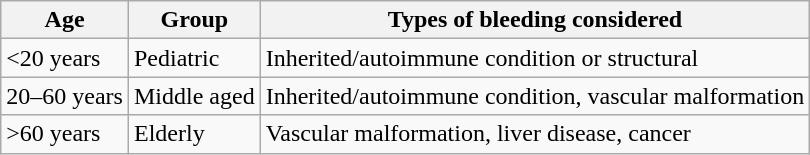<table class="wikitable">
<tr>
<th>Age</th>
<th>Group</th>
<th>Types of bleeding considered</th>
</tr>
<tr>
<td><20 years</td>
<td>Pediatric</td>
<td>Inherited/autoimmune condition or structural</td>
</tr>
<tr>
<td>20–60 years</td>
<td>Middle aged</td>
<td>Inherited/autoimmune condition, vascular malformation</td>
</tr>
<tr>
<td>>60 years</td>
<td>Elderly</td>
<td>Vascular malformation, liver disease, cancer</td>
</tr>
</table>
